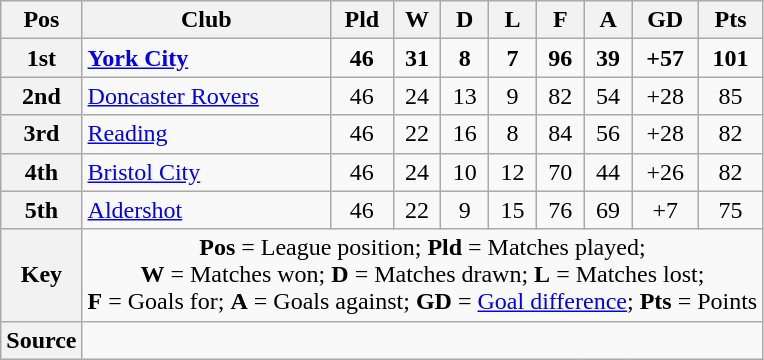<table class=wikitable style="text-align:center">
<tr>
<th scope=col>Pos</th>
<th scope=col>Club</th>
<th scope=col>Pld</th>
<th scope=col>W</th>
<th scope=col>D</th>
<th scope=col>L</th>
<th scope=col>F</th>
<th scope=col>A</th>
<th scope=col>GD</th>
<th scope=col>Pts</th>
</tr>
<tr style="font-weight:bold">
<th scope=row>1st</th>
<td align=left><a href='#'>York City</a></td>
<td>46</td>
<td>31</td>
<td>8</td>
<td>7</td>
<td>96</td>
<td>39</td>
<td>+57</td>
<td>101</td>
</tr>
<tr>
<th scope=row>2nd</th>
<td align=left><a href='#'>Doncaster Rovers</a></td>
<td>46</td>
<td>24</td>
<td>13</td>
<td>9</td>
<td>82</td>
<td>54</td>
<td>+28</td>
<td>85</td>
</tr>
<tr>
<th scope=row>3rd</th>
<td align=left><a href='#'>Reading</a></td>
<td>46</td>
<td>22</td>
<td>16</td>
<td>8</td>
<td>84</td>
<td>56</td>
<td>+28</td>
<td>82</td>
</tr>
<tr>
<th scope=row>4th</th>
<td align=left><a href='#'>Bristol City</a></td>
<td>46</td>
<td>24</td>
<td>10</td>
<td>12</td>
<td>70</td>
<td>44</td>
<td>+26</td>
<td>82</td>
</tr>
<tr>
<th scope=row>5th</th>
<td align=left><a href='#'>Aldershot</a></td>
<td>46</td>
<td>22</td>
<td>9</td>
<td>15</td>
<td>76</td>
<td>69</td>
<td>+7</td>
<td>75</td>
</tr>
<tr>
<th scope=row>Key</th>
<td colspan=9><strong>Pos</strong> = League position; <strong>Pld</strong> = Matches played;<br><strong>W</strong> = Matches won; <strong>D</strong> = Matches drawn; <strong>L</strong> = Matches lost;<br><strong>F</strong> = Goals for; <strong>A</strong> = Goals against; <strong>GD</strong> = <a href='#'>Goal difference</a>; <strong>Pts</strong> = Points</td>
</tr>
<tr>
<th scope=row>Source</th>
<td colspan=9></td>
</tr>
</table>
